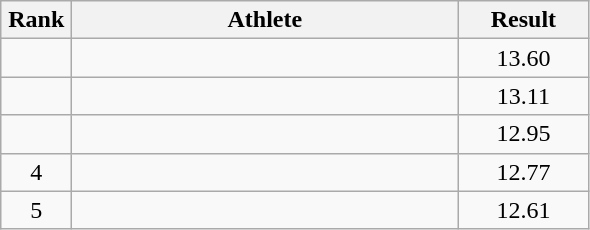<table class=wikitable style="text-align:center">
<tr>
<th width=40>Rank</th>
<th width=250>Athlete</th>
<th width=80>Result</th>
</tr>
<tr>
<td></td>
<td align=left></td>
<td>13.60</td>
</tr>
<tr>
<td></td>
<td align=left></td>
<td>13.11</td>
</tr>
<tr>
<td></td>
<td align=left></td>
<td>12.95</td>
</tr>
<tr>
<td>4</td>
<td align=left></td>
<td>12.77</td>
</tr>
<tr>
<td>5</td>
<td align=left></td>
<td>12.61</td>
</tr>
</table>
